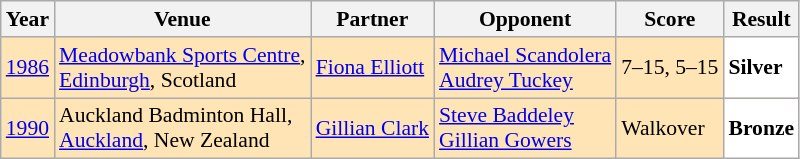<table class="sortable wikitable" style="font-size: 90%;">
<tr>
<th>Year</th>
<th>Venue</th>
<th>Partner</th>
<th>Opponent</th>
<th>Score</th>
<th>Result</th>
</tr>
<tr style="background:#FFE4B5">
<td align="center"><a href='#'>1986</a></td>
<td align="left"><a href='#'>Meadowbank Sports Centre</a>,<br><a href='#'>Edinburgh</a>, Scotland</td>
<td align="left"> <a href='#'>Fiona Elliott</a></td>
<td align="left"> <a href='#'>Michael Scandolera</a><br> <a href='#'>Audrey Tuckey</a></td>
<td align="left">7–15, 5–15</td>
<td style="text-align:left; background:white"> <strong>Silver</strong></td>
</tr>
<tr style="background:#FFE4B5">
<td align="center"><a href='#'>1990</a></td>
<td align="left">Auckland Badminton Hall,<br><a href='#'>Auckland</a>, New Zealand</td>
<td align="left"> <a href='#'>Gillian Clark</a></td>
<td align="left"> <a href='#'>Steve Baddeley</a><br> <a href='#'>Gillian Gowers</a></td>
<td align="left">Walkover</td>
<td style="text-align:left; background:white"> <strong>Bronze</strong></td>
</tr>
</table>
